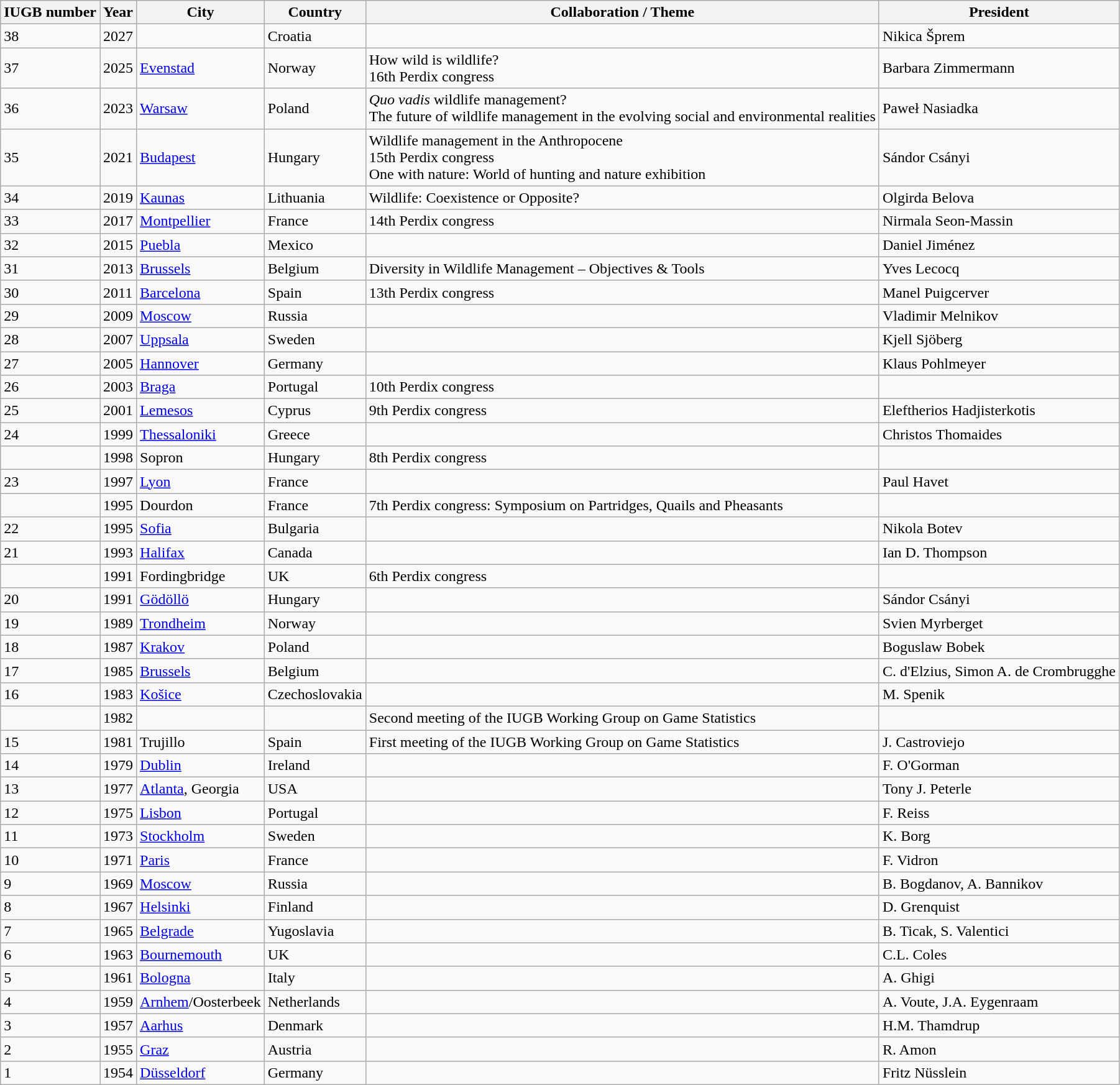<table class="wikitable">
<tr>
<th>IUGB number</th>
<th>Year</th>
<th>City</th>
<th>Country</th>
<th>Collaboration / Theme</th>
<th>President</th>
</tr>
<tr>
<td>38</td>
<td>2027</td>
<td></td>
<td>Croatia</td>
<td></td>
<td>Nikica Šprem</td>
</tr>
<tr>
<td>37</td>
<td>2025</td>
<td><a href='#'>Evenstad</a></td>
<td>Norway</td>
<td>How wild is wildlife?<br>16th Perdix congress</td>
<td>Barbara Zimmermann</td>
</tr>
<tr>
<td>36</td>
<td>2023</td>
<td><a href='#'>Warsaw</a></td>
<td>Poland</td>
<td><em>Quo vadis</em> wildlife management?<br>The future of wildlife management in the evolving social and environmental realities</td>
<td>Paweł Nasiadka</td>
</tr>
<tr>
<td>35</td>
<td>2021</td>
<td><a href='#'>Budapest</a></td>
<td>Hungary</td>
<td>Wildlife management in the Anthropocene<br>15th Perdix congress<br>One with nature: World of hunting and nature exhibition </td>
<td>Sándor Csányi</td>
</tr>
<tr>
<td>34</td>
<td>2019</td>
<td><a href='#'>Kaunas</a></td>
<td>Lithuania</td>
<td>Wildlife: Coexistence or Opposite?</td>
<td>Olgirda Belova</td>
</tr>
<tr>
<td>33 </td>
<td>2017</td>
<td><a href='#'>Montpellier</a></td>
<td>France</td>
<td>14th Perdix congress</td>
<td>Nirmala Seon-Massin</td>
</tr>
<tr>
<td>32 </td>
<td>2015</td>
<td><a href='#'>Puebla</a></td>
<td>Mexico</td>
<td></td>
<td>Daniel Jiménez</td>
</tr>
<tr>
<td>31 </td>
<td>2013</td>
<td><a href='#'>Brussels</a></td>
<td>Belgium</td>
<td>Diversity in Wildlife Management – Objectives & Tools </td>
<td>Yves Lecocq</td>
</tr>
<tr>
<td>30 </td>
<td>2011</td>
<td><a href='#'>Barcelona</a></td>
<td>Spain</td>
<td>13th Perdix congress</td>
<td>Manel Puigcerver</td>
</tr>
<tr>
<td>29</td>
<td>2009</td>
<td><a href='#'>Moscow</a></td>
<td>Russia</td>
<td></td>
<td>Vladimir Melnikov</td>
</tr>
<tr>
<td>28 </td>
<td>2007</td>
<td><a href='#'>Uppsala</a></td>
<td>Sweden</td>
<td></td>
<td>Kjell Sjöberg</td>
</tr>
<tr>
<td>27 </td>
<td>2005</td>
<td><a href='#'>Hannover</a></td>
<td>Germany</td>
<td></td>
<td>Klaus Pohlmeyer</td>
</tr>
<tr>
<td>26 </td>
<td>2003</td>
<td><a href='#'>Braga</a></td>
<td>Portugal</td>
<td>10th Perdix congress</td>
<td></td>
</tr>
<tr>
<td>25 </td>
<td>2001</td>
<td><a href='#'>Lemesos</a></td>
<td>Cyprus</td>
<td>9th Perdix congress</td>
<td>Eleftherios Hadjisterkotis</td>
</tr>
<tr>
<td>24 </td>
<td>1999</td>
<td><a href='#'>Thessaloniki</a></td>
<td>Greece</td>
<td></td>
<td>Christos Thomaides</td>
</tr>
<tr>
<td></td>
<td>1998</td>
<td>Sopron</td>
<td>Hungary</td>
<td>8th Perdix congress </td>
<td></td>
</tr>
<tr>
<td>23 </td>
<td>1997</td>
<td><a href='#'>Lyon</a></td>
<td>France</td>
<td></td>
<td>Paul Havet</td>
</tr>
<tr>
<td></td>
<td>1995</td>
<td>Dourdon</td>
<td>France</td>
<td>7th Perdix congress: Symposium on Partridges, Quails and Pheasants</td>
<td></td>
</tr>
<tr>
<td>22 </td>
<td>1995</td>
<td><a href='#'>Sofia</a></td>
<td>Bulgaria</td>
<td></td>
<td>Nikola Botev</td>
</tr>
<tr>
<td>21</td>
<td>1993</td>
<td><a href='#'>Halifax</a></td>
<td>Canada</td>
<td></td>
<td>Ian D. Thompson</td>
</tr>
<tr>
<td></td>
<td>1991</td>
<td>Fordingbridge</td>
<td>UK</td>
<td>6th Perdix congress</td>
<td></td>
</tr>
<tr>
<td>20 </td>
<td>1991</td>
<td><a href='#'>Gödöllö</a></td>
<td>Hungary</td>
<td></td>
<td>Sándor Csányi</td>
</tr>
<tr>
<td>19 </td>
<td>1989</td>
<td><a href='#'>Trondheim</a></td>
<td>Norway</td>
<td></td>
<td>Svien Myrberget</td>
</tr>
<tr>
<td>18 </td>
<td>1987</td>
<td><a href='#'>Krakov</a></td>
<td>Poland</td>
<td></td>
<td>Boguslaw Bobek</td>
</tr>
<tr>
<td>17 </td>
<td>1985</td>
<td><a href='#'>Brussels</a></td>
<td>Belgium</td>
<td></td>
<td>C. d'Elzius, Simon A. de Crombrugghe</td>
</tr>
<tr>
<td>16 </td>
<td>1983</td>
<td><a href='#'>Košice</a></td>
<td>Czechoslovakia</td>
<td></td>
<td>M. Spenik</td>
</tr>
<tr>
<td></td>
<td>1982</td>
<td></td>
<td></td>
<td>Second meeting of the IUGB Working Group on Game Statistics </td>
<td></td>
</tr>
<tr>
<td>15 </td>
<td>1981</td>
<td>Trujillo</td>
<td>Spain</td>
<td>First meeting of the IUGB Working Group on Game Statistics </td>
<td>J. Castroviejo</td>
</tr>
<tr>
<td>14 </td>
<td>1979</td>
<td><a href='#'>Dublin</a></td>
<td>Ireland</td>
<td></td>
<td>F. O'Gorman</td>
</tr>
<tr>
<td>13 </td>
<td>1977</td>
<td><a href='#'>Atlanta</a>, Georgia</td>
<td>USA</td>
<td></td>
<td>Tony J. Peterle</td>
</tr>
<tr>
<td>12 </td>
<td>1975</td>
<td><a href='#'>Lisbon</a></td>
<td>Portugal</td>
<td></td>
<td>F. Reiss</td>
</tr>
<tr>
<td>11 </td>
<td>1973</td>
<td><a href='#'>Stockholm</a></td>
<td>Sweden</td>
<td></td>
<td>K. Borg</td>
</tr>
<tr>
<td>10 </td>
<td>1971</td>
<td><a href='#'>Paris</a></td>
<td>France</td>
<td></td>
<td>F. Vidron</td>
</tr>
<tr>
<td>9 </td>
<td>1969</td>
<td><a href='#'>Moscow</a></td>
<td>Russia</td>
<td></td>
<td>B. Bogdanov, A. Bannikov</td>
</tr>
<tr>
<td>8 </td>
<td>1967</td>
<td><a href='#'>Helsinki</a></td>
<td>Finland</td>
<td></td>
<td>D. Grenquist</td>
</tr>
<tr>
<td>7 </td>
<td>1965</td>
<td><a href='#'>Belgrade</a></td>
<td>Yugoslavia</td>
<td></td>
<td>B. Ticak, S. Valentici</td>
</tr>
<tr>
<td>6 </td>
<td>1963</td>
<td><a href='#'>Bournemouth</a></td>
<td>UK</td>
<td></td>
<td>C.L. Coles</td>
</tr>
<tr>
<td>5 </td>
<td>1961</td>
<td><a href='#'>Bologna</a></td>
<td>Italy</td>
<td></td>
<td>A. Ghigi</td>
</tr>
<tr>
<td>4 </td>
<td>1959</td>
<td><a href='#'>Arnhem</a>/Oosterbeek</td>
<td>Netherlands</td>
<td></td>
<td>A. Voute, J.A. Eygenraam</td>
</tr>
<tr>
<td>3 </td>
<td>1957</td>
<td><a href='#'>Aarhus</a></td>
<td>Denmark</td>
<td></td>
<td>H.M. Thamdrup</td>
</tr>
<tr>
<td>2 </td>
<td>1955</td>
<td><a href='#'>Graz</a></td>
<td>Austria</td>
<td></td>
<td>R. Amon</td>
</tr>
<tr>
<td>1 </td>
<td>1954</td>
<td><a href='#'>Düsseldorf</a></td>
<td>Germany</td>
<td></td>
<td>Fritz Nüsslein</td>
</tr>
</table>
